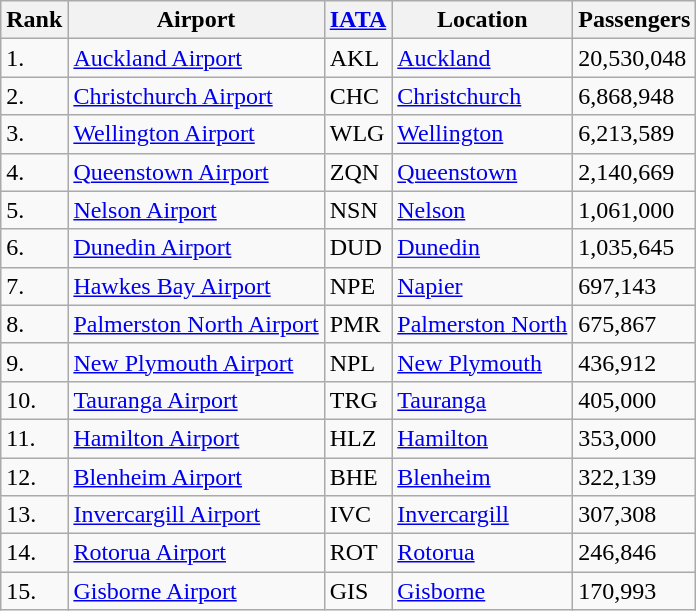<table class="wikitable">
<tr>
<th>Rank</th>
<th>Airport</th>
<th><a href='#'>IATA</a></th>
<th>Location</th>
<th>Passengers</th>
</tr>
<tr>
<td>1.</td>
<td><a href='#'>Auckland Airport</a></td>
<td>AKL</td>
<td><a href='#'>Auckland</a></td>
<td>20,530,048</td>
</tr>
<tr>
<td>2.</td>
<td><a href='#'>Christchurch Airport</a></td>
<td>CHC</td>
<td><a href='#'>Christchurch</a></td>
<td>6,868,948</td>
</tr>
<tr>
<td>3.</td>
<td><a href='#'>Wellington Airport</a></td>
<td>WLG</td>
<td><a href='#'>Wellington</a></td>
<td>6,213,589</td>
</tr>
<tr>
<td>4.</td>
<td><a href='#'>Queenstown Airport</a></td>
<td>ZQN</td>
<td><a href='#'>Queenstown</a></td>
<td>2,140,669</td>
</tr>
<tr>
<td>5.</td>
<td><a href='#'>Nelson Airport</a></td>
<td>NSN</td>
<td><a href='#'>Nelson</a></td>
<td>1,061,000</td>
</tr>
<tr>
<td>6.</td>
<td><a href='#'>Dunedin Airport</a></td>
<td>DUD</td>
<td><a href='#'>Dunedin</a></td>
<td>1,035,645</td>
</tr>
<tr>
<td>7.</td>
<td><a href='#'>Hawkes Bay Airport</a></td>
<td>NPE</td>
<td><a href='#'>Napier</a></td>
<td>697,143</td>
</tr>
<tr>
<td>8.</td>
<td><a href='#'>Palmerston North Airport</a></td>
<td>PMR</td>
<td><a href='#'>Palmerston North</a></td>
<td>675,867</td>
</tr>
<tr>
<td>9.</td>
<td><a href='#'>New Plymouth Airport</a></td>
<td>NPL</td>
<td><a href='#'>New Plymouth</a></td>
<td>436,912</td>
</tr>
<tr>
<td>10.</td>
<td><a href='#'>Tauranga Airport</a></td>
<td>TRG</td>
<td><a href='#'>Tauranga</a></td>
<td>405,000</td>
</tr>
<tr>
<td>11.</td>
<td><a href='#'>Hamilton Airport</a></td>
<td>HLZ</td>
<td><a href='#'>Hamilton</a></td>
<td>353,000</td>
</tr>
<tr>
<td>12.</td>
<td><a href='#'>Blenheim Airport</a></td>
<td>BHE</td>
<td><a href='#'>Blenheim</a></td>
<td>322,139</td>
</tr>
<tr>
<td>13.</td>
<td><a href='#'>Invercargill Airport</a></td>
<td>IVC</td>
<td><a href='#'>Invercargill</a></td>
<td>307,308</td>
</tr>
<tr>
<td>14.</td>
<td><a href='#'>Rotorua Airport</a></td>
<td>ROT</td>
<td><a href='#'>Rotorua</a></td>
<td>246,846</td>
</tr>
<tr>
<td>15.</td>
<td><a href='#'>Gisborne Airport</a></td>
<td>GIS</td>
<td><a href='#'>Gisborne</a></td>
<td>170,993</td>
</tr>
</table>
